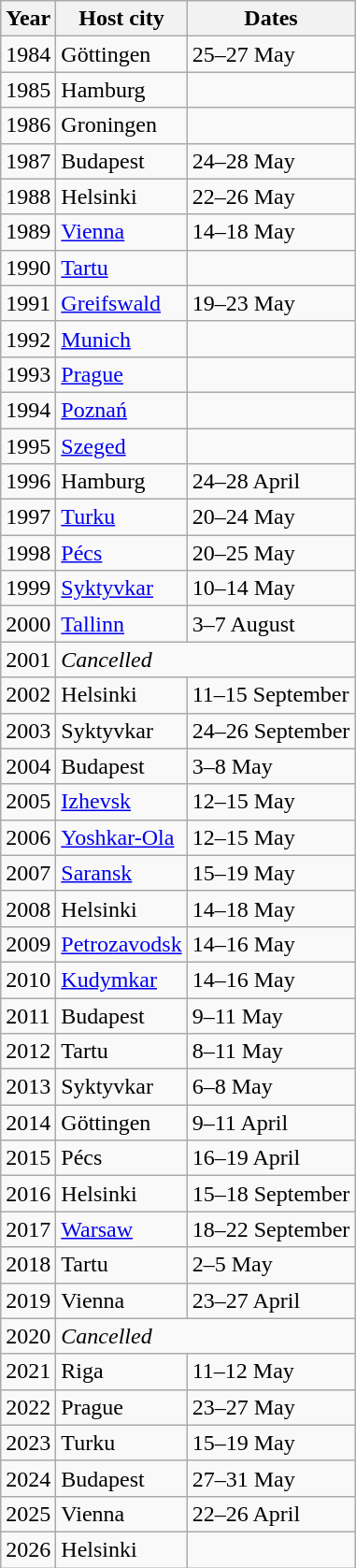<table class="wikitable">
<tr>
<th>Year</th>
<th>Host city</th>
<th>Dates</th>
</tr>
<tr>
<td>1984</td>
<td> Göttingen</td>
<td>25–27 May</td>
</tr>
<tr>
<td>1985</td>
<td> Hamburg</td>
<td></td>
</tr>
<tr>
<td>1986</td>
<td> Groningen</td>
<td></td>
</tr>
<tr>
<td>1987</td>
<td> Budapest</td>
<td>24–28 May</td>
</tr>
<tr>
<td>1988</td>
<td> Helsinki</td>
<td>22–26 May</td>
</tr>
<tr>
<td>1989</td>
<td> <a href='#'>Vienna</a></td>
<td>14–18 May</td>
</tr>
<tr>
<td>1990</td>
<td> <a href='#'>Tartu</a></td>
<td></td>
</tr>
<tr>
<td>1991</td>
<td> <a href='#'>Greifswald</a></td>
<td>19–23 May</td>
</tr>
<tr>
<td>1992</td>
<td> <a href='#'>Munich</a></td>
<td></td>
</tr>
<tr>
<td>1993</td>
<td> <a href='#'>Prague</a></td>
<td></td>
</tr>
<tr>
<td>1994</td>
<td> <a href='#'>Poznań</a></td>
<td></td>
</tr>
<tr>
<td>1995</td>
<td> <a href='#'>Szeged</a></td>
<td></td>
</tr>
<tr>
<td>1996</td>
<td> Hamburg</td>
<td>24–28 April</td>
</tr>
<tr>
<td>1997</td>
<td> <a href='#'>Turku</a></td>
<td>20–24 May</td>
</tr>
<tr>
<td>1998</td>
<td> <a href='#'>Pécs</a></td>
<td>20–25 May</td>
</tr>
<tr>
<td>1999</td>
<td> <a href='#'>Syktyvkar</a></td>
<td>10–14 May</td>
</tr>
<tr>
<td>2000</td>
<td> <a href='#'>Tallinn</a></td>
<td>3–7 August</td>
</tr>
<tr>
<td>2001</td>
<td colspan="2"><em>Cancelled</em></td>
</tr>
<tr>
<td>2002</td>
<td> Helsinki</td>
<td>11–15 September</td>
</tr>
<tr>
<td>2003</td>
<td> Syktyvkar</td>
<td>24–26 September</td>
</tr>
<tr>
<td>2004</td>
<td> Budapest</td>
<td>3–8 May</td>
</tr>
<tr>
<td>2005</td>
<td> <a href='#'>Izhevsk</a></td>
<td>12–15 May</td>
</tr>
<tr>
<td>2006</td>
<td> <a href='#'>Yoshkar-Ola</a></td>
<td>12–15 May</td>
</tr>
<tr>
<td>2007</td>
<td> <a href='#'>Saransk</a></td>
<td>15–19 May</td>
</tr>
<tr>
<td>2008</td>
<td> Helsinki</td>
<td>14–18 May</td>
</tr>
<tr>
<td>2009</td>
<td> <a href='#'>Petrozavodsk</a></td>
<td>14–16 May</td>
</tr>
<tr>
<td>2010</td>
<td> <a href='#'>Kudymkar</a></td>
<td>14–16 May</td>
</tr>
<tr>
<td>2011</td>
<td> Budapest</td>
<td>9–11 May</td>
</tr>
<tr>
<td>2012</td>
<td> Tartu</td>
<td>8–11 May</td>
</tr>
<tr>
<td>2013</td>
<td> Syktyvkar</td>
<td>6–8 May</td>
</tr>
<tr>
<td>2014</td>
<td> Göttingen</td>
<td>9–11 April</td>
</tr>
<tr>
<td>2015</td>
<td> Pécs</td>
<td>16–19 April</td>
</tr>
<tr>
<td>2016</td>
<td> Helsinki</td>
<td>15–18 September</td>
</tr>
<tr>
<td>2017</td>
<td> <a href='#'>Warsaw</a></td>
<td>18–22 September</td>
</tr>
<tr>
<td>2018</td>
<td> Tartu</td>
<td>2–5 May</td>
</tr>
<tr>
<td>2019</td>
<td> Vienna</td>
<td>23–27 April</td>
</tr>
<tr>
<td>2020</td>
<td colspan="2"><em>Cancelled</em></td>
</tr>
<tr>
<td>2021</td>
<td> Riga</td>
<td>11–12 May</td>
</tr>
<tr>
<td>2022</td>
<td> Prague</td>
<td>23–27 May</td>
</tr>
<tr>
<td>2023</td>
<td> Turku</td>
<td>15–19 May</td>
</tr>
<tr>
<td>2024</td>
<td> Budapest</td>
<td>27–31 May</td>
</tr>
<tr>
<td>2025</td>
<td> Vienna</td>
<td>22–26 April</td>
</tr>
<tr>
<td>2026</td>
<td> Helsinki</td>
<td></td>
</tr>
</table>
